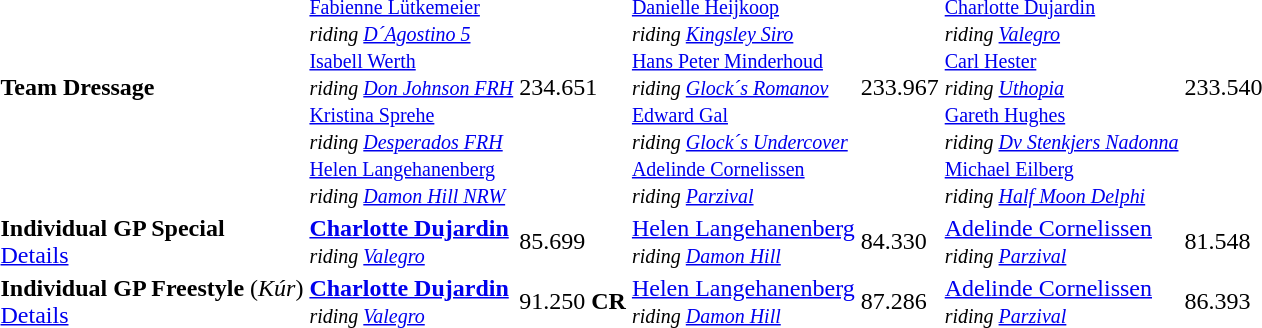<table>
<tr>
<td><strong>Team Dressage</strong><br></td>
<td><strong></strong><br><small><a href='#'>Fabienne Lütkemeier</a> <br><em>riding <a href='#'>D´Agostino 5</a></em><br><a href='#'>Isabell Werth</a> <br><em>riding <a href='#'>Don Johnson FRH</a></em><br><a href='#'>Kristina Sprehe</a> <br><em>riding <a href='#'>Desperados FRH</a></em><br><a href='#'>Helen Langehanenberg</a> <br><em>riding	<a href='#'>Damon Hill NRW</a></em></small></td>
<td>234.651</td>
<td><br><small><a href='#'>Danielle Heijkoop</a> <br><em>riding <a href='#'>Kingsley Siro</a></em><br><a href='#'>Hans Peter Minderhoud</a> <br><em>riding <a href='#'>Glock´s Romanov</a></em><br><a href='#'>Edward Gal</a> <br><em>riding <a href='#'>Glock´s Undercover</a></em><br><a href='#'>Adelinde Cornelissen</a> <br><em>riding <a href='#'>Parzival</a></em></small></td>
<td>233.967</td>
<td><br><small><a href='#'>Charlotte Dujardin</a> <br><em>riding <a href='#'>Valegro</a></em><br><a href='#'>Carl Hester</a> <br><em>riding <a href='#'>Uthopia</a></em><br><a href='#'>Gareth Hughes</a> <br><em>riding <a href='#'>Dv Stenkjers Nadonna</a></em><br><a href='#'>Michael Eilberg</a> <br><em>riding <a href='#'>Half Moon Delphi</a></em></small></td>
<td>233.540</td>
</tr>
<tr>
<td><strong>Individual GP Special</strong><br><a href='#'>Details</a></td>
<td><strong><a href='#'>Charlotte Dujardin</a></strong> <br><small><em>riding <a href='#'>Valegro</a></em></small></td>
<td>85.699</td>
<td><a href='#'>Helen Langehanenberg</a> <br><small><em>riding <a href='#'>Damon Hill</a></em></small></td>
<td>84.330</td>
<td><a href='#'>Adelinde Cornelissen</a> <br><small><em>riding <a href='#'>Parzival</a></em></small></td>
<td>81.548</td>
</tr>
<tr>
<td><strong>Individual GP Freestyle</strong> (<em>Kúr</em>)<br><a href='#'>Details</a></td>
<td><strong><a href='#'>Charlotte Dujardin</a></strong> <br><small><em>riding <a href='#'>Valegro</a></em></small></td>
<td>91.250 <strong>CR</strong></td>
<td><a href='#'>Helen Langehanenberg</a> <br><small><em>riding <a href='#'>Damon Hill</a></em></small></td>
<td>87.286</td>
<td><a href='#'>Adelinde Cornelissen</a> <br><small><em>riding <a href='#'>Parzival</a></em></small></td>
<td>86.393</td>
</tr>
</table>
